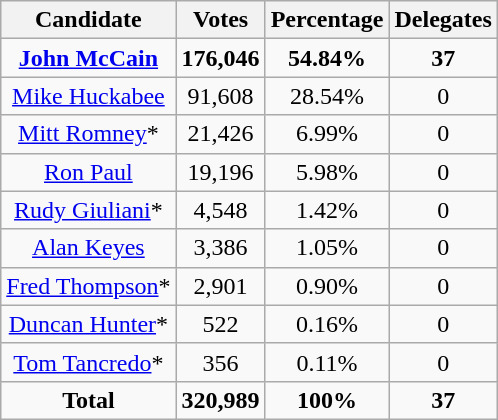<table class="wikitable" style="text-align:center;">
<tr>
<th>Candidate</th>
<th>Votes</th>
<th>Percentage</th>
<th>Delegates</th>
</tr>
<tr>
<td><strong><a href='#'>John McCain</a></strong></td>
<td><strong>176,046</strong></td>
<td><strong>54.84%</strong></td>
<td><strong>37</strong></td>
</tr>
<tr>
<td><a href='#'>Mike Huckabee</a></td>
<td>91,608</td>
<td>28.54%</td>
<td>0</td>
</tr>
<tr>
<td><a href='#'>Mitt Romney</a>*</td>
<td>21,426</td>
<td>6.99%</td>
<td>0</td>
</tr>
<tr>
<td><a href='#'>Ron Paul</a></td>
<td>19,196</td>
<td>5.98%</td>
<td>0</td>
</tr>
<tr>
<td><a href='#'>Rudy Giuliani</a>*</td>
<td>4,548</td>
<td>1.42%</td>
<td>0</td>
</tr>
<tr>
<td><a href='#'>Alan Keyes</a></td>
<td>3,386</td>
<td>1.05%</td>
<td>0</td>
</tr>
<tr>
<td><a href='#'>Fred Thompson</a>*</td>
<td>2,901</td>
<td>0.90%</td>
<td>0</td>
</tr>
<tr>
<td><a href='#'>Duncan Hunter</a>*</td>
<td>522</td>
<td>0.16%</td>
<td>0</td>
</tr>
<tr>
<td><a href='#'>Tom Tancredo</a>*</td>
<td>356</td>
<td>0.11%</td>
<td>0</td>
</tr>
<tr>
<td><strong>Total</strong></td>
<td><strong>320,989</strong></td>
<td><strong>100%</strong></td>
<td><strong>37</strong></td>
</tr>
</table>
